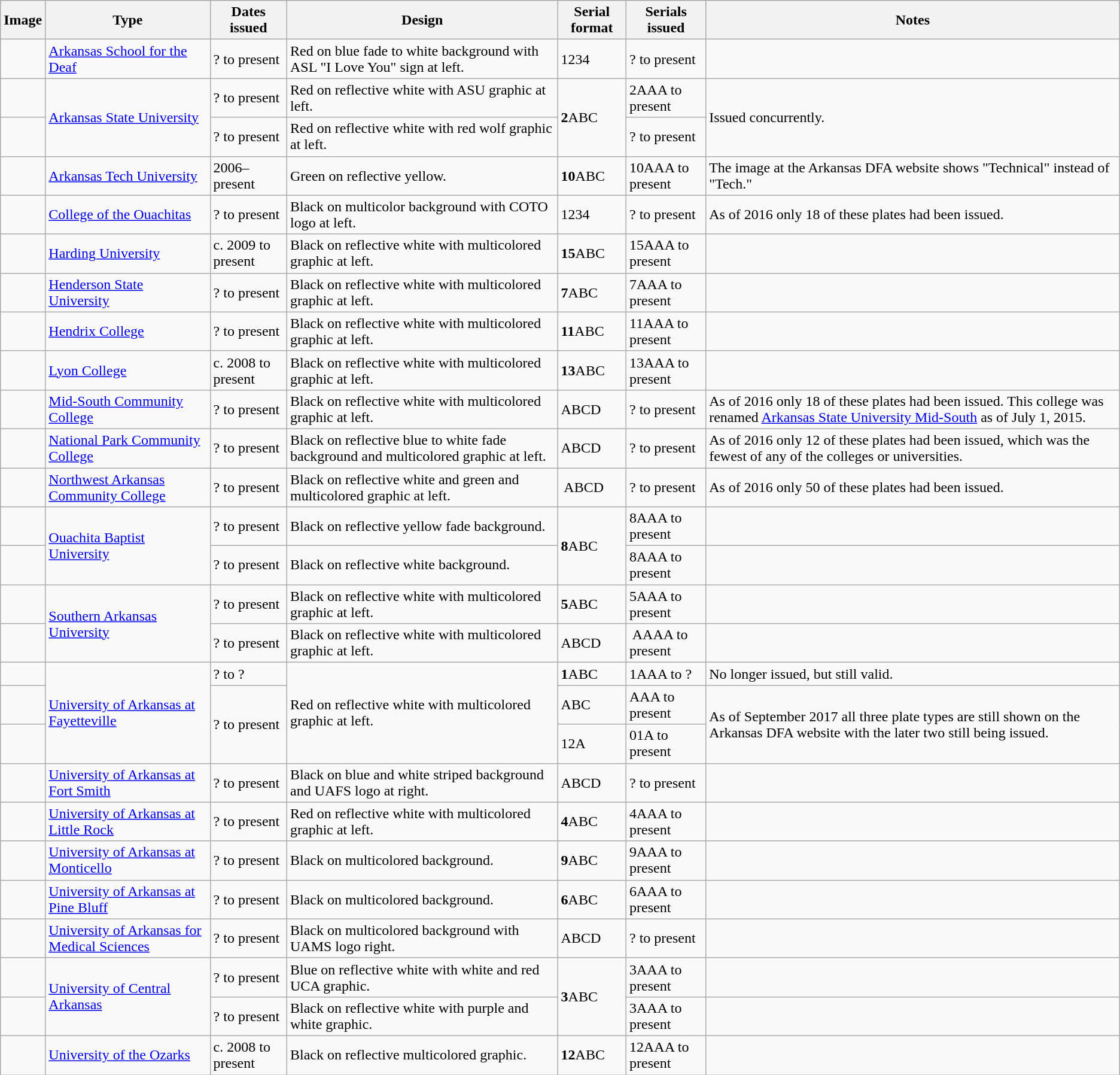<table class=wikitable>
<tr>
<th>Image</th>
<th>Type</th>
<th>Dates issued</th>
<th>Design</th>
<th>Serial format</th>
<th>Serials issued</th>
<th>Notes</th>
</tr>
<tr>
<td></td>
<td><a href='#'>Arkansas School for the Deaf</a></td>
<td>? to present</td>
<td>Red on blue fade to white background with ASL "I Love You" sign at left.</td>
<td> 1234</td>
<td>? to present</td>
<td></td>
</tr>
<tr>
<td></td>
<td rowspan="2"><a href='#'>Arkansas State University</a></td>
<td>? to present</td>
<td>Red on reflective white with ASU graphic at left.</td>
<td rowspan="2"><strong>2</strong>ABC</td>
<td>2AAA to present</td>
<td rowspan="2">Issued concurrently.</td>
</tr>
<tr>
<td></td>
<td>? to present</td>
<td>Red on reflective white with red wolf graphic at left.</td>
<td>? to present</td>
</tr>
<tr>
<td></td>
<td><a href='#'>Arkansas Tech University</a></td>
<td>2006–present</td>
<td>Green on reflective yellow.</td>
<td><strong>10</strong>ABC</td>
<td>10AAA to present</td>
<td>The image at the Arkansas DFA website shows "Technical" instead of "Tech."</td>
</tr>
<tr>
<td></td>
<td><a href='#'>College of the Ouachitas</a></td>
<td>? to present</td>
<td>Black on multicolor background with COTO logo at left.</td>
<td> 1234</td>
<td>? to present</td>
<td>As of 2016 only 18 of these plates had been issued.</td>
</tr>
<tr>
<td></td>
<td><a href='#'>Harding University</a></td>
<td>c. 2009 to present</td>
<td>Black on reflective white with multicolored graphic at left.</td>
<td><strong>15</strong>ABC</td>
<td>15AAA to present</td>
<td></td>
</tr>
<tr>
<td></td>
<td><a href='#'>Henderson State University</a></td>
<td>? to present</td>
<td>Black on reflective white with multicolored graphic at left.</td>
<td><strong>7</strong>ABC</td>
<td>7AAA to present</td>
<td></td>
</tr>
<tr>
<td></td>
<td><a href='#'>Hendrix College</a></td>
<td>? to present</td>
<td>Black on reflective white with multicolored graphic at left.</td>
<td><strong>11</strong>ABC</td>
<td>11AAA to present</td>
<td></td>
</tr>
<tr>
<td></td>
<td><a href='#'>Lyon College</a></td>
<td>c. 2008 to present</td>
<td>Black on reflective white with multicolored graphic at left.</td>
<td><strong>13</strong>ABC</td>
<td>13AAA to present</td>
<td></td>
</tr>
<tr>
<td></td>
<td><a href='#'>Mid-South Community College</a></td>
<td>? to present</td>
<td>Black on reflective white with multicolored graphic at left.</td>
<td> ABCD</td>
<td>? to present</td>
<td>As of 2016 only 18 of these plates had been issued. This college was renamed <a href='#'>Arkansas State University Mid-South</a> as of July 1, 2015.</td>
</tr>
<tr>
<td></td>
<td><a href='#'>National Park Community College</a></td>
<td>? to present</td>
<td>Black on reflective blue to white fade background and multicolored graphic at left.</td>
<td> ABCD</td>
<td>? to present</td>
<td>As of 2016 only 12 of these plates had been issued, which was the fewest of any of the colleges or universities.</td>
</tr>
<tr>
<td></td>
<td><a href='#'>Northwest Arkansas Community College</a></td>
<td>? to present</td>
<td>Black on reflective white and green and multicolored graphic at left.</td>
<td> ABCD</td>
<td>? to present</td>
<td>As of 2016 only 50 of these plates had been issued.</td>
</tr>
<tr>
<td></td>
<td rowspan="2"><a href='#'>Ouachita Baptist University</a></td>
<td>? to present</td>
<td>Black on reflective yellow fade background.</td>
<td rowspan="2"><strong>8</strong>ABC</td>
<td>8AAA to present</td>
<td></td>
</tr>
<tr>
<td></td>
<td>? to present</td>
<td>Black on reflective white background.</td>
<td>8AAA to present</td>
<td></td>
</tr>
<tr>
<td></td>
<td rowspan="2"><a href='#'>Southern Arkansas University</a></td>
<td>? to present</td>
<td>Black on reflective white with multicolored graphic at left.</td>
<td><strong>5</strong>ABC</td>
<td>5AAA to present</td>
<td></td>
</tr>
<tr>
<td></td>
<td>? to present</td>
<td>Black on reflective white with multicolored graphic at left.</td>
<td> ABCD</td>
<td> AAAA to present</td>
<td></td>
</tr>
<tr>
<td></td>
<td rowspan="3"><a href='#'>University of Arkansas at Fayetteville</a></td>
<td>? to ?</td>
<td rowspan="3">Red on reflective white with multicolored graphic at left.</td>
<td><strong>1</strong>ABC</td>
<td>1AAA to ?</td>
<td>No longer issued, but still valid.</td>
</tr>
<tr>
<td></td>
<td rowspan="2">? to present</td>
<td> ABC</td>
<td> AAA to present</td>
<td rowspan="2">As of September 2017 all three plate types are still shown on the Arkansas DFA website with the later two still being issued.</td>
</tr>
<tr>
<td></td>
<td> 12A</td>
<td> 01A to present</td>
</tr>
<tr>
<td></td>
<td><a href='#'>University of Arkansas at Fort Smith</a></td>
<td>? to present</td>
<td>Black on blue and white striped background and UAFS logo at right.</td>
<td> ABCD</td>
<td>? to present</td>
<td></td>
</tr>
<tr>
<td></td>
<td><a href='#'>University of Arkansas at Little Rock</a></td>
<td>? to present</td>
<td>Red on reflective white with multicolored graphic at left.</td>
<td><strong>4</strong>ABC</td>
<td>4AAA to present</td>
<td></td>
</tr>
<tr>
<td></td>
<td><a href='#'>University of Arkansas at Monticello</a></td>
<td>? to present</td>
<td>Black on multicolored background.</td>
<td><strong>9</strong>ABC</td>
<td>9AAA to present</td>
<td></td>
</tr>
<tr>
<td></td>
<td><a href='#'>University of Arkansas at Pine Bluff</a></td>
<td>? to present</td>
<td>Black on multicolored background.</td>
<td><strong>6</strong>ABC</td>
<td>6AAA to present</td>
<td></td>
</tr>
<tr>
<td></td>
<td><a href='#'>University of Arkansas for Medical Sciences</a></td>
<td>? to present</td>
<td>Black on multicolored background with UAMS logo right.</td>
<td> ABCD</td>
<td>? to present</td>
<td></td>
</tr>
<tr>
<td></td>
<td rowspan="2"><a href='#'>University of Central Arkansas</a></td>
<td>? to present</td>
<td>Blue on reflective white with white and red UCA graphic.</td>
<td rowspan="2"><strong>3</strong>ABC</td>
<td>3AAA to present</td>
<td></td>
</tr>
<tr>
<td></td>
<td>? to present</td>
<td>Black on reflective white with purple and white graphic.</td>
<td>3AAA to present</td>
<td></td>
</tr>
<tr>
<td></td>
<td><a href='#'>University of the Ozarks</a></td>
<td>c. 2008 to present</td>
<td>Black on reflective multicolored graphic.</td>
<td><strong>12</strong>ABC</td>
<td>12AAA to present</td>
<td></td>
</tr>
</table>
